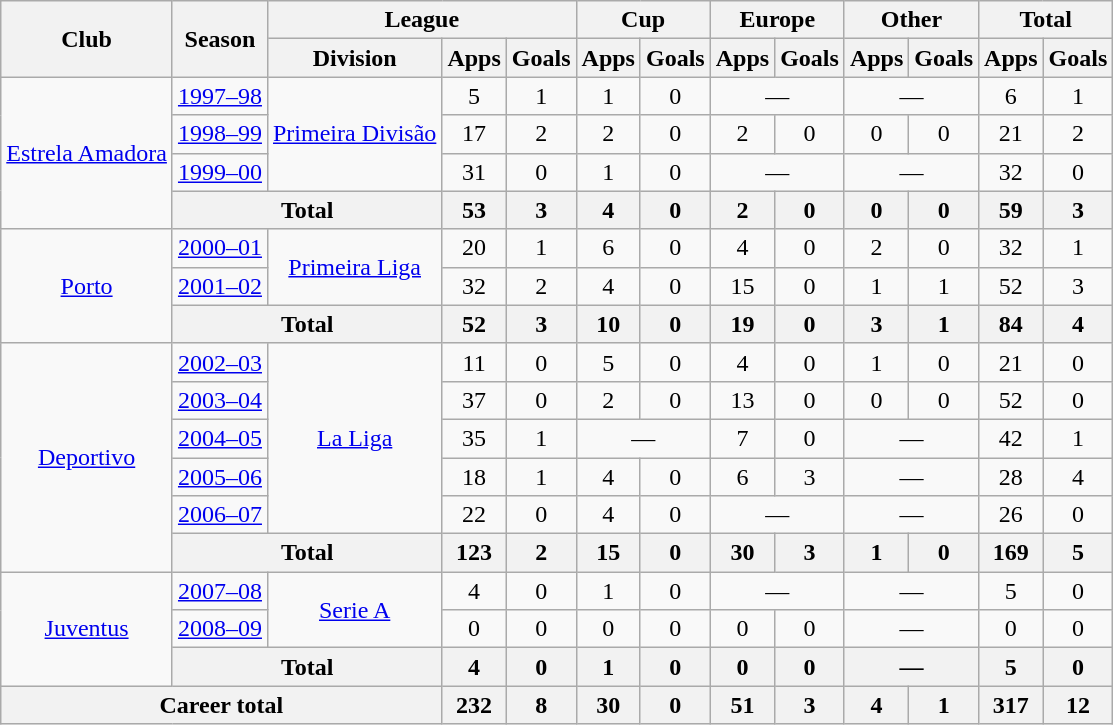<table class="wikitable" style="text-align:center">
<tr>
<th rowspan="2">Club</th>
<th rowspan="2">Season</th>
<th colspan="3">League</th>
<th colspan="2">Cup</th>
<th colspan="2">Europe</th>
<th colspan="2">Other</th>
<th colspan="2">Total</th>
</tr>
<tr>
<th>Division</th>
<th>Apps</th>
<th>Goals</th>
<th>Apps</th>
<th>Goals</th>
<th>Apps</th>
<th>Goals</th>
<th>Apps</th>
<th>Goals</th>
<th>Apps</th>
<th>Goals</th>
</tr>
<tr>
<td rowspan="4"><a href='#'>Estrela Amadora</a></td>
<td><a href='#'>1997–98</a></td>
<td rowspan="3"><a href='#'>Primeira Divisão</a></td>
<td>5</td>
<td>1</td>
<td>1</td>
<td>0</td>
<td colspan="2">—</td>
<td colspan="2">—</td>
<td>6</td>
<td>1</td>
</tr>
<tr>
<td><a href='#'>1998–99</a></td>
<td>17</td>
<td>2</td>
<td>2</td>
<td>0</td>
<td>2</td>
<td>0</td>
<td>0</td>
<td>0</td>
<td>21</td>
<td>2</td>
</tr>
<tr>
<td><a href='#'>1999–00</a></td>
<td>31</td>
<td>0</td>
<td>1</td>
<td>0</td>
<td colspan="2">—</td>
<td colspan="2">—</td>
<td>32</td>
<td>0</td>
</tr>
<tr>
<th colspan="2">Total</th>
<th>53</th>
<th>3</th>
<th>4</th>
<th>0</th>
<th>2</th>
<th>0</th>
<th>0</th>
<th>0</th>
<th>59</th>
<th>3</th>
</tr>
<tr>
<td rowspan="3"><a href='#'>Porto</a></td>
<td><a href='#'>2000–01</a></td>
<td rowspan="2"><a href='#'>Primeira Liga</a></td>
<td>20</td>
<td>1</td>
<td>6</td>
<td>0</td>
<td>4</td>
<td>0</td>
<td>2</td>
<td>0</td>
<td>32</td>
<td>1</td>
</tr>
<tr>
<td><a href='#'>2001–02</a></td>
<td>32</td>
<td>2</td>
<td>4</td>
<td>0</td>
<td>15</td>
<td>0</td>
<td>1</td>
<td>1</td>
<td>52</td>
<td>3</td>
</tr>
<tr>
<th colspan="2">Total</th>
<th>52</th>
<th>3</th>
<th>10</th>
<th>0</th>
<th>19</th>
<th>0</th>
<th>3</th>
<th>1</th>
<th>84</th>
<th>4</th>
</tr>
<tr>
<td rowspan="6"><a href='#'>Deportivo</a></td>
<td><a href='#'>2002–03</a></td>
<td rowspan="5"><a href='#'>La Liga</a></td>
<td>11</td>
<td>0</td>
<td>5</td>
<td>0</td>
<td>4</td>
<td>0</td>
<td>1</td>
<td>0</td>
<td>21</td>
<td>0</td>
</tr>
<tr>
<td><a href='#'>2003–04</a></td>
<td>37</td>
<td>0</td>
<td>2</td>
<td>0</td>
<td>13</td>
<td>0</td>
<td>0</td>
<td>0</td>
<td>52</td>
<td>0</td>
</tr>
<tr>
<td><a href='#'>2004–05</a></td>
<td>35</td>
<td>1</td>
<td colspan="2">—</td>
<td>7</td>
<td>0</td>
<td colspan="2">—</td>
<td>42</td>
<td>1</td>
</tr>
<tr>
<td><a href='#'>2005–06</a></td>
<td>18</td>
<td>1</td>
<td>4</td>
<td>0</td>
<td>6</td>
<td>3</td>
<td colspan="2">—</td>
<td>28</td>
<td>4</td>
</tr>
<tr>
<td><a href='#'>2006–07</a></td>
<td>22</td>
<td>0</td>
<td>4</td>
<td>0</td>
<td colspan="2">—</td>
<td colspan="2">—</td>
<td>26</td>
<td>0</td>
</tr>
<tr>
<th colspan="2">Total</th>
<th>123</th>
<th>2</th>
<th>15</th>
<th>0</th>
<th>30</th>
<th>3</th>
<th>1</th>
<th>0</th>
<th>169</th>
<th>5</th>
</tr>
<tr>
<td rowspan="3"><a href='#'>Juventus</a></td>
<td><a href='#'>2007–08</a></td>
<td rowspan="2"><a href='#'>Serie A</a></td>
<td>4</td>
<td>0</td>
<td>1</td>
<td>0</td>
<td colspan="2">—</td>
<td colspan="2">—</td>
<td>5</td>
<td>0</td>
</tr>
<tr>
<td><a href='#'>2008–09</a></td>
<td>0</td>
<td>0</td>
<td>0</td>
<td>0</td>
<td>0</td>
<td>0</td>
<td colspan="2">—</td>
<td>0</td>
<td>0</td>
</tr>
<tr>
<th colspan="2">Total</th>
<th>4</th>
<th>0</th>
<th>1</th>
<th>0</th>
<th>0</th>
<th>0</th>
<th colspan="2">—</th>
<th>5</th>
<th>0</th>
</tr>
<tr>
<th colspan="3">Career total</th>
<th>232</th>
<th>8</th>
<th>30</th>
<th>0</th>
<th>51</th>
<th>3</th>
<th>4</th>
<th>1</th>
<th>317</th>
<th>12</th>
</tr>
</table>
